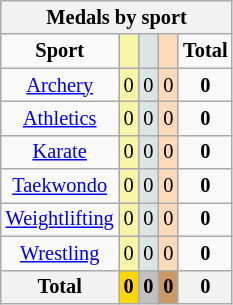<table class="wikitable" style="font-size:85%">
<tr style="background:#efefef;">
<th colspan=7><strong>Medals by sport</strong></th>
</tr>
<tr align=center>
<td><strong>Sport</strong></td>
<td bgcolor=#f7f6a8></td>
<td bgcolor=#dce5e5></td>
<td bgcolor=#ffdab9></td>
<td><strong>Total</strong></td>
</tr>
<tr align=center>
<td><a href='#'>Archery</a></td>
<td style="background:#F7F6A8;">0</td>
<td style="background:#DCE5E5;">0</td>
<td style="background:#FFDAB9;">0</td>
<td><strong>0</strong></td>
</tr>
<tr align=center>
<td><a href='#'>Athletics</a></td>
<td style="background:#F7F6A8;">0</td>
<td style="background:#DCE5E5;">0</td>
<td style="background:#FFDAB9;">0</td>
<td><strong>0</strong></td>
</tr>
<tr align=center>
<td><a href='#'>Karate</a></td>
<td style="background:#F7F6A8;">0</td>
<td style="background:#DCE5E5;">0</td>
<td style="background:#FFDAB9;">0</td>
<td><strong>0</strong></td>
</tr>
<tr align=center>
<td><a href='#'>Taekwondo</a></td>
<td style="background:#F7F6A8;">0</td>
<td style="background:#DCE5E5;">0</td>
<td style="background:#FFDAB9;">0</td>
<td><strong>0</strong></td>
</tr>
<tr align=center>
<td><a href='#'>Weightlifting</a></td>
<td style="background:#F7F6A8;">0</td>
<td style="background:#DCE5E5;">0</td>
<td style="background:#FFDAB9;">0</td>
<td><strong>0</strong></td>
</tr>
<tr align=center>
<td><a href='#'>Wrestling</a></td>
<td style="background:#F7F6A8;">0</td>
<td style="background:#DCE5E5;">0</td>
<td style="background:#FFDAB9;">0</td>
<td><strong>0</strong></td>
</tr>
<tr align=center>
<th><strong>Total</strong></th>
<th style="background:gold;"><strong>0</strong></th>
<th style="background:silver;"><strong>0</strong></th>
<th style="background:#c96;"><strong>0</strong></th>
<th><strong>0</strong></th>
</tr>
</table>
